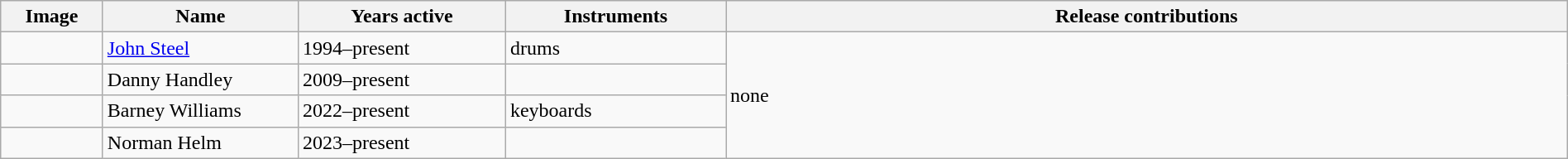<table class="wikitable" width="100%" border="1">
<tr>
<th width="75">Image</th>
<th width="150">Name</th>
<th width="160">Years active</th>
<th width="170">Instruments</th>
<th>Release contributions</th>
</tr>
<tr>
<td></td>
<td><a href='#'>John Steel</a></td>
<td>1994–present</td>
<td>drums</td>
<td rowspan="4">none</td>
</tr>
<tr>
<td></td>
<td>Danny Handley</td>
<td>2009–present</td>
<td></td>
</tr>
<tr>
<td></td>
<td>Barney Williams</td>
<td>2022–present</td>
<td>keyboards</td>
</tr>
<tr>
<td></td>
<td>Norman Helm</td>
<td>2023–present</td>
<td></td>
</tr>
</table>
